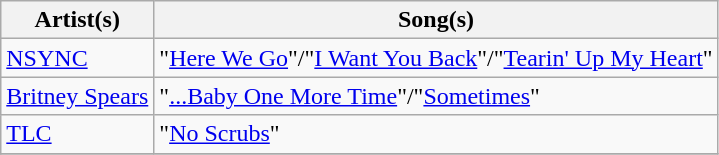<table class="wikitable">
<tr>
<th>Artist(s)</th>
<th>Song(s)</th>
</tr>
<tr>
<td><a href='#'>NSYNC</a></td>
<td>"<a href='#'>Here We Go</a>"/"<a href='#'>I Want You Back</a>"/"<a href='#'>Tearin' Up My Heart</a>"</td>
</tr>
<tr>
<td><a href='#'>Britney Spears</a></td>
<td>"<a href='#'>...Baby One More Time</a>"/"<a href='#'>Sometimes</a>"</td>
</tr>
<tr>
<td><a href='#'>TLC</a></td>
<td>"<a href='#'>No Scrubs</a>"</td>
</tr>
<tr>
</tr>
</table>
